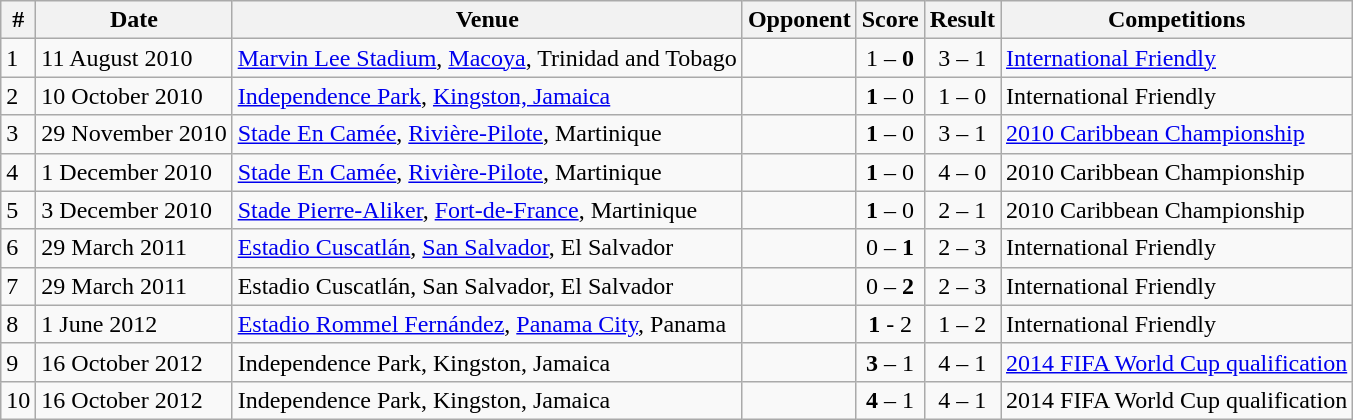<table class="wikitable">
<tr>
<th>#</th>
<th>Date</th>
<th>Venue</th>
<th>Opponent</th>
<th>Score</th>
<th>Result</th>
<th>Competitions</th>
</tr>
<tr>
<td>1</td>
<td>11 August 2010</td>
<td><a href='#'>Marvin Lee Stadium</a>, <a href='#'>Macoya</a>, Trinidad and Tobago</td>
<td></td>
<td style="text-align:center;">1 – <strong>0</strong></td>
<td style="text-align:center;">3 – 1</td>
<td><a href='#'>International Friendly</a></td>
</tr>
<tr>
<td>2</td>
<td>10 October 2010</td>
<td><a href='#'>Independence Park</a>, <a href='#'>Kingston, Jamaica</a></td>
<td></td>
<td style="text-align:center;"><strong>1</strong> – 0</td>
<td style="text-align:center;">1 – 0</td>
<td>International Friendly</td>
</tr>
<tr>
<td>3</td>
<td>29 November 2010</td>
<td><a href='#'>Stade En Camée</a>, <a href='#'>Rivière-Pilote</a>, Martinique</td>
<td></td>
<td style="text-align:center;"><strong>1</strong> – 0</td>
<td style="text-align:center;">3 – 1</td>
<td><a href='#'>2010 Caribbean Championship</a></td>
</tr>
<tr>
<td>4</td>
<td>1 December 2010</td>
<td><a href='#'>Stade En Camée</a>, <a href='#'>Rivière-Pilote</a>, Martinique</td>
<td></td>
<td style="text-align:center;"><strong>1</strong> – 0</td>
<td style="text-align:center;">4 – 0</td>
<td>2010 Caribbean Championship</td>
</tr>
<tr>
<td>5</td>
<td>3 December 2010</td>
<td><a href='#'>Stade Pierre-Aliker</a>, <a href='#'>Fort-de-France</a>, Martinique</td>
<td></td>
<td style="text-align:center;"><strong>1</strong> – 0</td>
<td style="text-align:center;">2 – 1</td>
<td>2010 Caribbean Championship</td>
</tr>
<tr>
<td>6</td>
<td>29 March 2011</td>
<td><a href='#'>Estadio Cuscatlán</a>, <a href='#'>San Salvador</a>, El Salvador</td>
<td></td>
<td style="text-align:center;">0 – <strong>1</strong></td>
<td style="text-align:center;">2 – 3</td>
<td>International Friendly</td>
</tr>
<tr>
<td>7</td>
<td>29 March 2011</td>
<td>Estadio Cuscatlán, San Salvador, El Salvador</td>
<td></td>
<td style="text-align:center;">0 – <strong>2</strong></td>
<td style="text-align:center;">2 – 3</td>
<td>International Friendly</td>
</tr>
<tr>
<td>8</td>
<td>1 June 2012</td>
<td><a href='#'>Estadio Rommel Fernández</a>, <a href='#'>Panama City</a>, Panama</td>
<td></td>
<td style="text-align:center;"><strong>1</strong> - 2</td>
<td style="text-align:center;">1 – 2</td>
<td>International Friendly</td>
</tr>
<tr>
<td>9</td>
<td>16 October 2012</td>
<td>Independence Park, Kingston, Jamaica</td>
<td></td>
<td style="text-align:center;"><strong>3</strong> – 1</td>
<td style="text-align:center;">4 – 1</td>
<td><a href='#'>2014 FIFA World Cup qualification</a></td>
</tr>
<tr>
<td>10</td>
<td>16 October 2012</td>
<td>Independence Park, Kingston, Jamaica</td>
<td></td>
<td style="text-align:center;"><strong>4</strong> – 1</td>
<td style="text-align:center;">4 – 1</td>
<td>2014 FIFA World Cup qualification</td>
</tr>
</table>
